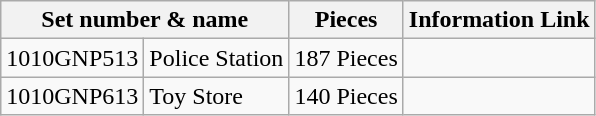<table class="wikitable">
<tr>
<th colspan="2">Set number & name</th>
<th>Pieces</th>
<th>Information Link</th>
</tr>
<tr>
<td>1010GNP513</td>
<td>Police Station</td>
<td>187 Pieces</td>
<td></td>
</tr>
<tr>
<td>1010GNP613</td>
<td>Toy Store</td>
<td>140 Pieces</td>
<td></td>
</tr>
</table>
